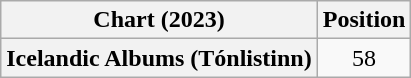<table class="wikitable plainrowheaders" style="text-align:center">
<tr>
<th scope="col">Chart (2023)</th>
<th scope="col">Position</th>
</tr>
<tr>
<th scope="row">Icelandic Albums (Tónlistinn)</th>
<td>58</td>
</tr>
</table>
